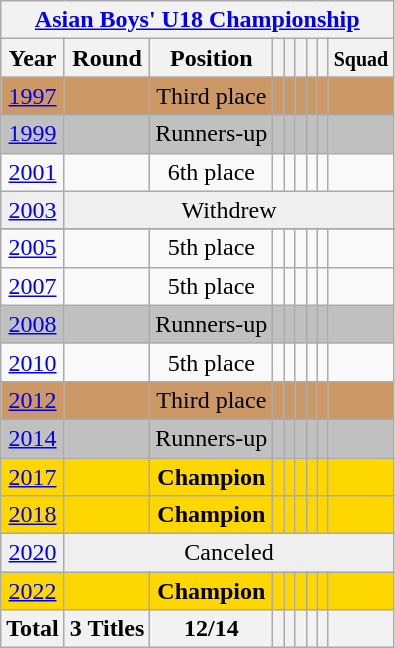<table class="wikitable" style="text-align: center;">
<tr>
<th colspan=9><a href='#'>Asian Boys' U18 Championship</a></th>
</tr>
<tr>
<th>Year</th>
<th>Round</th>
<th>Position</th>
<th></th>
<th></th>
<th></th>
<th></th>
<th></th>
<th><small>Squad</small></th>
</tr>
<tr bgcolor=cc9966>
<td> <a href='#'>1997</a></td>
<td></td>
<td>Third place</td>
<td></td>
<td></td>
<td></td>
<td></td>
<td></td>
<td></td>
</tr>
<tr bgcolor=silver>
<td> <a href='#'>1999</a></td>
<td></td>
<td>Runners-up</td>
<td></td>
<td></td>
<td></td>
<td></td>
<td></td>
<td></td>
</tr>
<tr bgcolor=>
<td> <a href='#'>2001</a></td>
<td></td>
<td>6th place</td>
<td></td>
<td></td>
<td></td>
<td></td>
<td></td>
<td></td>
</tr>
<tr bgcolor=efefef>
<td> <a href='#'>2003</a></td>
<td colspan=8>Withdrew</td>
</tr>
<tr>
</tr>
<tr bgcolor=>
<td> <a href='#'>2005</a></td>
<td></td>
<td>5th place</td>
<td></td>
<td></td>
<td></td>
<td></td>
<td></td>
<td></td>
</tr>
<tr bgcolor=>
<td> <a href='#'>2007</a></td>
<td></td>
<td>5th place</td>
<td></td>
<td></td>
<td></td>
<td></td>
<td></td>
<td></td>
</tr>
<tr bgcolor=silver>
<td> <a href='#'>2008</a></td>
<td></td>
<td>Runners-up</td>
<td></td>
<td></td>
<td></td>
<td></td>
<td></td>
<td></td>
</tr>
<tr bgcolor=>
<td> <a href='#'>2010</a></td>
<td></td>
<td>5th place</td>
<td></td>
<td></td>
<td></td>
<td></td>
<td></td>
<td></td>
</tr>
<tr bgcolor=cc9966>
<td> <a href='#'>2012</a></td>
<td></td>
<td>Third place</td>
<td></td>
<td></td>
<td></td>
<td></td>
<td></td>
<td></td>
</tr>
<tr bgcolor=silver>
<td> <a href='#'>2014</a></td>
<td></td>
<td>Runners-up</td>
<td></td>
<td></td>
<td></td>
<td></td>
<td></td>
<td></td>
</tr>
<tr bgcolor=gold>
<td> <a href='#'>2017</a></td>
<td></td>
<td><strong>Champion</strong></td>
<td></td>
<td></td>
<td></td>
<td></td>
<td></td>
<td></td>
</tr>
<tr bgcolor=gold>
<td> <a href='#'>2018</a></td>
<td></td>
<td><strong>Champion</strong></td>
<td></td>
<td></td>
<td></td>
<td></td>
<td></td>
<td></td>
</tr>
<tr bgcolor=efefef>
<td> <a href='#'>2020</a></td>
<td colspan=8>Canceled</td>
</tr>
<tr bgcolor=gold>
<td> <a href='#'>2022</a></td>
<td></td>
<td><strong>Champion</strong></td>
<td></td>
<td></td>
<td></td>
<td></td>
<td></td>
<td></td>
</tr>
<tr>
<th>Total</th>
<th>3 Titles</th>
<th>12/14</th>
<th></th>
<th></th>
<th></th>
<th></th>
<th></th>
<th></th>
</tr>
</table>
